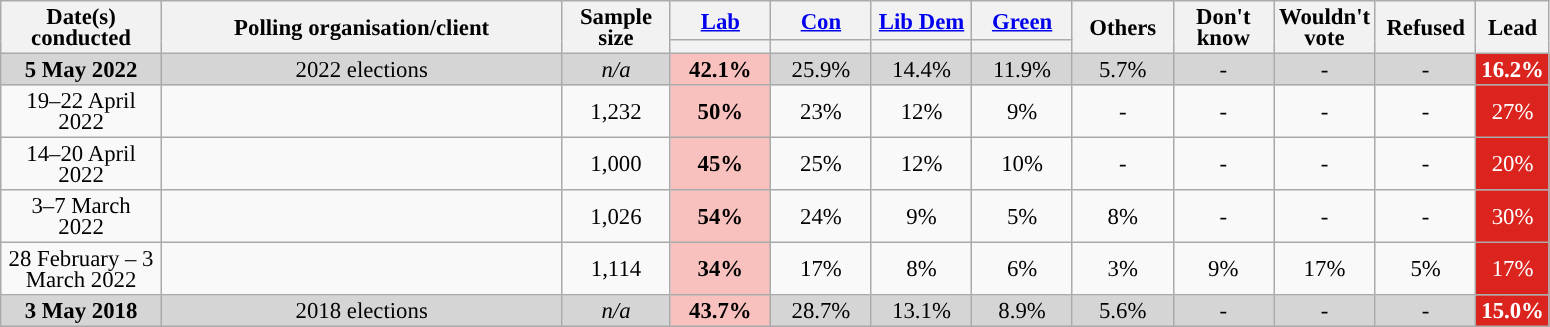<table class="wikitable sortable" style="text-align:center;font-size:95%;line-height:14px">
<tr>
<th style="width:100px;" rowspan="2">Date(s) <br>conducted</th>
<th style="width:260px;" rowspan="2">Polling organisation/client</th>
<th style="width:65px;" rowspan="2">Sample <br>size</th>
<th style="width:60px;" class="unsortable"><a href='#'>Lab</a></th>
<th style="width:60px;" class="unsortable"><a href='#'>Con</a></th>
<th style="width:60px;" class="unsortable"><a href='#'>Lib Dem</a></th>
<th style="width:60px;" class="unsortable"><a href='#'>Green</a></th>
<th style="width:60px;" rowspan="2" class="unsortable">Others</th>
<th style="width:60px;" rowspan="2" class="unsortable">Don't know</th>
<th style="width:60px;" rowspan="2" class="unsortable">Wouldn't vote</th>
<th style="width:60px;" rowspan="2" class="unsortable">Refused</th>
<th class="unsortable" style="width:20px;" rowspan="2">Lead</th>
</tr>
<tr>
<th class="unsortable" style="color:inherit;background:"></th>
<th class="unsortable" style="color:inherit;background:"></th>
<th class="unsortable" style="color:inherit;background:"></th>
<th class="unsortable" style="color:inherit;background:"></th>
</tr>
<tr>
<td style="background:#D5D5D5"><strong>5 May 2022</strong></td>
<td style="background:#D5D5D5">2022 elections</td>
<td style="background:#D5D5D5"><em>n/a</em></td>
<td style="background:#F8C1BE"><strong>42.1%</strong></td>
<td style="background:#D5D5D5">25.9%</td>
<td style="background:#D5D5D5">14.4%</td>
<td style="background:#D5D5D5">11.9%</td>
<td style="background:#D5D5D5">5.7%</td>
<td style="background:#D5D5D5">-</td>
<td style="background:#D5D5D5">-</td>
<td style="background:#D5D5D5">-</td>
<td style="background:#dc241f; color:white;"><strong>16.2%</strong></td>
</tr>
<tr>
<td>19–22 April 2022</td>
<td></td>
<td>1,232</td>
<td style="background:#F8C1BE"><strong>50%</strong></td>
<td>23%</td>
<td>12%</td>
<td>9%</td>
<td>-</td>
<td>-</td>
<td>-</td>
<td>-</td>
<td style="background:#dc241f; color:white;">27%</td>
</tr>
<tr>
<td>14–20 April 2022</td>
<td></td>
<td>1,000</td>
<td style="background:#F8C1BE"><strong>45%</strong></td>
<td>25%</td>
<td>12%</td>
<td>10%</td>
<td>-</td>
<td>-</td>
<td>-</td>
<td>-</td>
<td style="background:#dc241f; color:white;">20%</td>
</tr>
<tr>
<td>3–7 March 2022</td>
<td></td>
<td>1,026</td>
<td style="background:#F8C1BE"><strong>54%</strong></td>
<td>24%</td>
<td>9%</td>
<td>5%</td>
<td>8%</td>
<td>-</td>
<td>-</td>
<td>-</td>
<td style="background:#dc241f; color:white;">30%</td>
</tr>
<tr>
<td>28 February – 3 March 2022</td>
<td></td>
<td>1,114</td>
<td style="background:#F8C1BE"><strong>34%</strong></td>
<td>17%</td>
<td>8%</td>
<td>6%</td>
<td>3%</td>
<td>9%</td>
<td>17%</td>
<td>5%</td>
<td style="background:#dc241f; color:white;">17%</td>
</tr>
<tr>
<td style="background:#D5D5D5"><strong>3 May 2018</strong></td>
<td style="background:#D5D5D5">2018 elections</td>
<td style="background:#D5D5D5"><em>n/a</em></td>
<td style="background:#F8C1BE"><strong>43.7%</strong></td>
<td style="background:#D5D5D5">28.7%</td>
<td style="background:#D5D5D5">13.1%</td>
<td style="background:#D5D5D5">8.9%</td>
<td style="background:#D5D5D5">5.6%</td>
<td style="background:#D5D5D5">-</td>
<td style="background:#D5D5D5">-</td>
<td style="background:#D5D5D5">-</td>
<td style="background:#dc241f; color:white;"><strong>15.0%</strong></td>
</tr>
</table>
